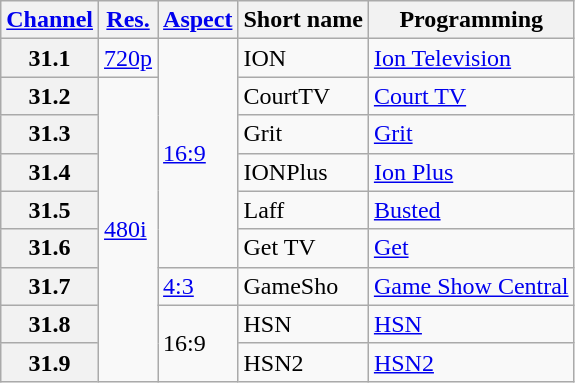<table class="wikitable">
<tr>
<th scope = "col"><a href='#'>Channel</a></th>
<th scope = "col"><a href='#'>Res.</a></th>
<th scope = "col"><a href='#'>Aspect</a></th>
<th scope = "col">Short name</th>
<th scope = "col">Programming</th>
</tr>
<tr>
<th scope = "row">31.1</th>
<td rowspan=1><a href='#'>720p</a></td>
<td rowspan=6><a href='#'>16:9</a></td>
<td>ION</td>
<td><a href='#'>Ion Television</a></td>
</tr>
<tr>
<th scope = "row">31.2</th>
<td rowspan=8><a href='#'>480i</a></td>
<td>CourtTV</td>
<td><a href='#'>Court TV</a></td>
</tr>
<tr>
<th scope = "row">31.3</th>
<td>Grit</td>
<td><a href='#'>Grit</a></td>
</tr>
<tr>
<th scope = "row">31.4</th>
<td>IONPlus</td>
<td><a href='#'>Ion Plus</a></td>
</tr>
<tr>
<th scope = "row">31.5</th>
<td>Laff</td>
<td><a href='#'>Busted</a></td>
</tr>
<tr>
<th scope = "row">31.6</th>
<td>Get TV</td>
<td><a href='#'>Get</a></td>
</tr>
<tr>
<th scope = "row">31.7</th>
<td><a href='#'>4:3</a></td>
<td>GameSho</td>
<td><a href='#'>Game Show Central</a></td>
</tr>
<tr>
<th scope = "row">31.8</th>
<td rowspan=2>16:9</td>
<td>HSN</td>
<td><a href='#'>HSN</a></td>
</tr>
<tr>
<th scope = "row">31.9</th>
<td>HSN2</td>
<td><a href='#'>HSN2</a></td>
</tr>
</table>
